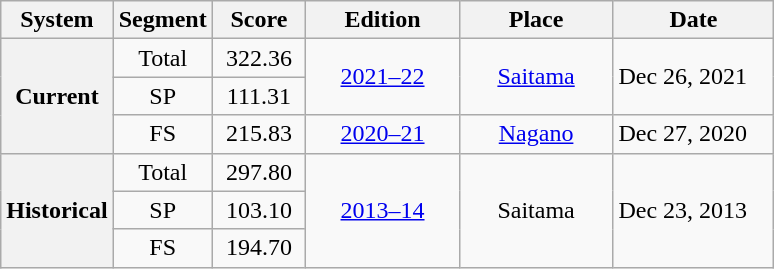<table class="wikitable plainrowheaders" style="text-align:center;">
<tr>
<th scope=col width=60px>System</th>
<th scope=col width=55px>Segment</th>
<th scope=col width=55px>Score</th>
<th scope=col width=95px>Edition</th>
<th scope=col width=95px>Place</th>
<th scope=col width=100px>Date</th>
</tr>
<tr>
<th scope=row rowspan=3>Current</th>
<td>Total</td>
<td>322.36</td>
<td rowspan=2><a href='#'>2021–22</a></td>
<td rowspan=2><a href='#'>Saitama</a></td>
<td rowspan=2 align=left>Dec 26, 2021</td>
</tr>
<tr>
<td>SP</td>
<td>111.31</td>
</tr>
<tr>
<td>FS</td>
<td>215.83</td>
<td><a href='#'>2020–21</a></td>
<td><a href='#'>Nagano</a></td>
<td align=left>Dec 27, 2020</td>
</tr>
<tr>
<th scope=row rowspan=3>Historical</th>
<td>Total</td>
<td>297.80</td>
<td rowspan=3><a href='#'>2013–14</a></td>
<td rowspan=3>Saitama</td>
<td align=left rowspan=3>Dec 23, 2013</td>
</tr>
<tr>
<td>SP</td>
<td>103.10</td>
</tr>
<tr>
<td>FS</td>
<td>194.70</td>
</tr>
</table>
